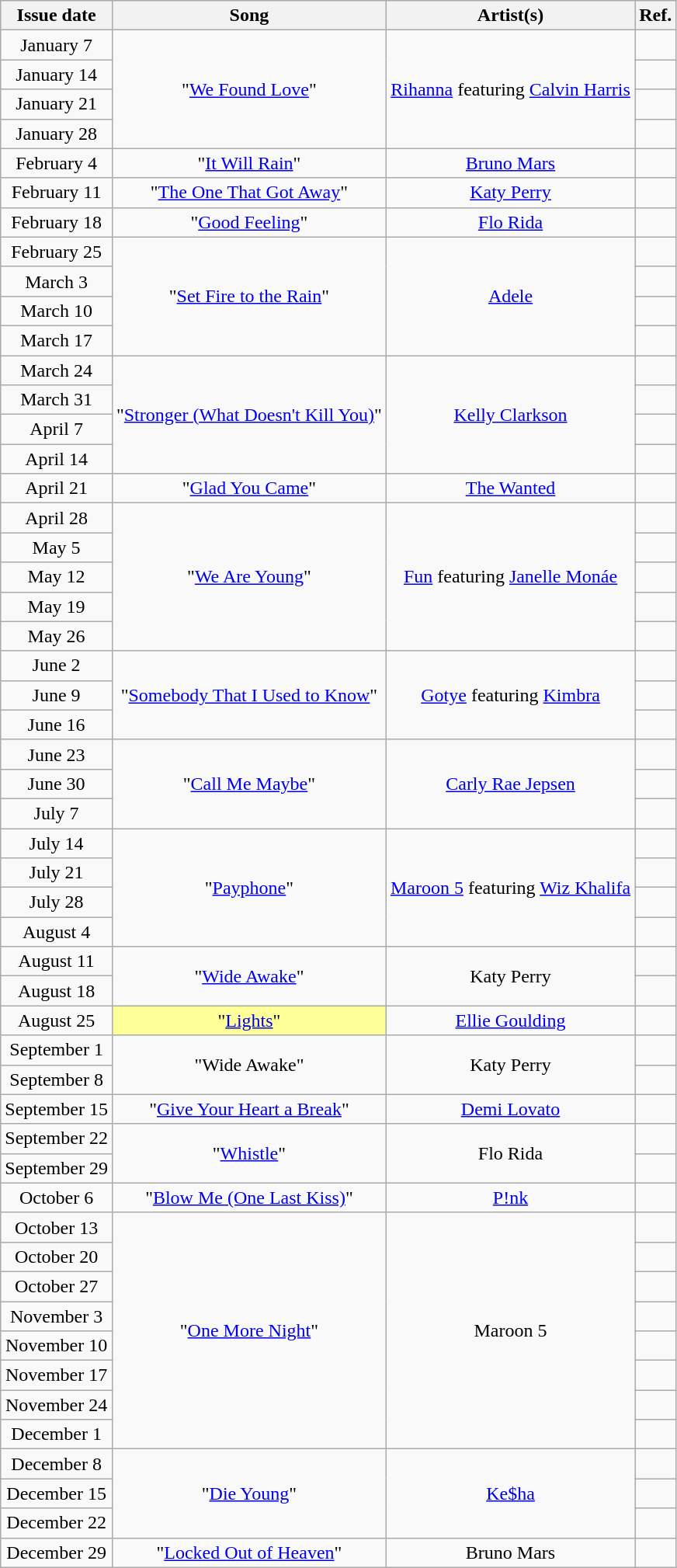<table class="wikitable" style="text-align: center;">
<tr>
<th>Issue date</th>
<th>Song</th>
<th>Artist(s)</th>
<th>Ref.</th>
</tr>
<tr>
<td>January 7</td>
<td rowspan="4">"<a href='#'>We Found Love</a>"</td>
<td rowspan="4"><a href='#'>Rihanna</a> featuring <a href='#'>Calvin Harris</a></td>
<td></td>
</tr>
<tr>
<td>January 14</td>
<td></td>
</tr>
<tr>
<td>January 21</td>
<td></td>
</tr>
<tr>
<td>January 28</td>
<td></td>
</tr>
<tr>
<td>February 4</td>
<td>"<a href='#'>It Will Rain</a>"</td>
<td><a href='#'>Bruno Mars</a></td>
<td></td>
</tr>
<tr>
<td>February 11</td>
<td>"<a href='#'>The One That Got Away</a>"</td>
<td><a href='#'>Katy Perry</a></td>
<td></td>
</tr>
<tr>
<td>February 18</td>
<td>"<a href='#'>Good Feeling</a>"</td>
<td><a href='#'>Flo Rida</a></td>
<td></td>
</tr>
<tr>
<td>February 25</td>
<td rowspan="4">"<a href='#'>Set Fire to the Rain</a>"</td>
<td rowspan="4"><a href='#'>Adele</a></td>
<td></td>
</tr>
<tr>
<td>March 3</td>
<td></td>
</tr>
<tr>
<td>March 10</td>
<td></td>
</tr>
<tr>
<td>March 17</td>
<td></td>
</tr>
<tr>
<td>March 24</td>
<td rowspan="4">"<a href='#'>Stronger (What Doesn't Kill You)</a>"</td>
<td rowspan="4"><a href='#'>Kelly Clarkson</a></td>
<td></td>
</tr>
<tr>
<td>March 31</td>
<td></td>
</tr>
<tr>
<td>April 7</td>
<td></td>
</tr>
<tr>
<td>April 14</td>
<td></td>
</tr>
<tr>
<td>April 21</td>
<td>"<a href='#'>Glad You Came</a>"</td>
<td><a href='#'>The Wanted</a></td>
<td></td>
</tr>
<tr>
<td>April 28</td>
<td rowspan="5">"<a href='#'>We Are Young</a>"</td>
<td rowspan="5"><a href='#'>Fun</a> featuring <a href='#'>Janelle Monáe</a></td>
<td></td>
</tr>
<tr>
<td>May 5</td>
<td></td>
</tr>
<tr>
<td>May 12</td>
<td></td>
</tr>
<tr>
<td>May 19</td>
<td></td>
</tr>
<tr>
<td>May 26</td>
<td></td>
</tr>
<tr>
<td>June 2</td>
<td rowspan="3">"<a href='#'>Somebody That I Used to Know</a>"</td>
<td rowspan="3"><a href='#'>Gotye</a> featuring <a href='#'>Kimbra</a></td>
<td></td>
</tr>
<tr>
<td>June 9</td>
<td></td>
</tr>
<tr>
<td>June 16</td>
<td></td>
</tr>
<tr>
<td>June 23</td>
<td rowspan="3">"<a href='#'>Call Me Maybe</a>"</td>
<td rowspan="3"><a href='#'>Carly Rae Jepsen</a></td>
<td></td>
</tr>
<tr>
<td>June 30</td>
<td></td>
</tr>
<tr>
<td>July 7</td>
<td></td>
</tr>
<tr>
<td>July 14</td>
<td rowspan="4">"<a href='#'>Payphone</a>"</td>
<td rowspan="4"><a href='#'>Maroon 5</a> featuring <a href='#'>Wiz Khalifa</a></td>
<td></td>
</tr>
<tr>
<td>July 21</td>
<td></td>
</tr>
<tr>
<td>July 28</td>
<td></td>
</tr>
<tr>
<td>August 4</td>
<td></td>
</tr>
<tr>
<td>August 11</td>
<td rowspan="2">"<a href='#'>Wide Awake</a>"</td>
<td rowspan="2">Katy Perry</td>
<td></td>
</tr>
<tr>
<td>August 18</td>
<td></td>
</tr>
<tr>
<td>August 25</td>
<td bgcolor=#FFFF99>"<a href='#'>Lights</a>" </td>
<td><a href='#'>Ellie Goulding</a></td>
<td></td>
</tr>
<tr>
<td>September 1</td>
<td rowspan="2">"Wide Awake"</td>
<td rowspan="2">Katy Perry</td>
<td></td>
</tr>
<tr>
<td>September 8</td>
<td></td>
</tr>
<tr>
<td>September 15</td>
<td>"<a href='#'>Give Your Heart a Break</a>"</td>
<td><a href='#'>Demi Lovato</a></td>
<td></td>
</tr>
<tr>
<td>September 22</td>
<td rowspan="2">"<a href='#'>Whistle</a>"</td>
<td rowspan="2">Flo Rida</td>
<td></td>
</tr>
<tr>
<td>September 29</td>
<td></td>
</tr>
<tr>
<td>October 6</td>
<td>"<a href='#'>Blow Me (One Last Kiss)</a>"</td>
<td><a href='#'>P!nk</a></td>
<td></td>
</tr>
<tr>
<td>October 13</td>
<td rowspan="8">"<a href='#'>One More Night</a>"</td>
<td rowspan="8">Maroon 5</td>
<td></td>
</tr>
<tr>
<td>October 20</td>
<td></td>
</tr>
<tr>
<td>October 27</td>
<td></td>
</tr>
<tr>
<td>November 3</td>
<td></td>
</tr>
<tr>
<td>November 10</td>
<td></td>
</tr>
<tr>
<td>November 17</td>
<td></td>
</tr>
<tr>
<td>November 24</td>
<td></td>
</tr>
<tr>
<td>December 1</td>
<td></td>
</tr>
<tr>
<td>December 8</td>
<td rowspan="3">"<a href='#'>Die Young</a>"</td>
<td rowspan="3"><a href='#'>Ke$ha</a></td>
<td></td>
</tr>
<tr>
<td>December 15</td>
<td></td>
</tr>
<tr>
<td>December 22</td>
<td></td>
</tr>
<tr>
<td>December 29</td>
<td>"<a href='#'>Locked Out of Heaven</a>"</td>
<td>Bruno Mars</td>
<td></td>
</tr>
</table>
